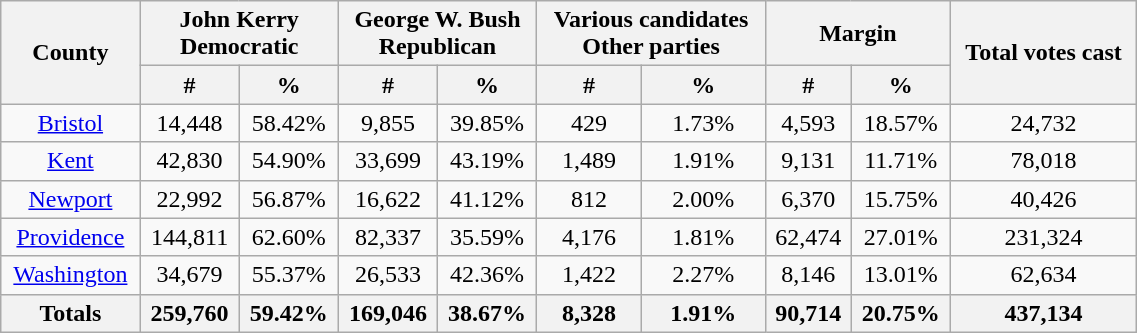<table width="60%"  class="wikitable sortable" style="text-align:center">
<tr>
<th style="text-align:center;" rowspan="2">County</th>
<th style="text-align:center;" colspan="2">John Kerry<br>Democratic</th>
<th style="text-align:center;" colspan="2">George W. Bush<br>Republican</th>
<th style="text-align:center;" colspan="2">Various candidates<br>Other parties</th>
<th style="text-align:center;" colspan="2">Margin</th>
<th style="text-align:center;" rowspan="2">Total votes cast</th>
</tr>
<tr>
<th style="text-align:center;" data-sort-type="number">#</th>
<th style="text-align:center;" data-sort-type="number">%</th>
<th style="text-align:center;" data-sort-type="number">#</th>
<th style="text-align:center;" data-sort-type="number">%</th>
<th style="text-align:center;" data-sort-type="number">#</th>
<th style="text-align:center;" data-sort-type="number">%</th>
<th style="text-align:center;" data-sort-type="number">#</th>
<th style="text-align:center;" data-sort-type="number">%</th>
</tr>
<tr style="text-align:center;">
<td><a href='#'>Bristol</a></td>
<td>14,448</td>
<td>58.42%</td>
<td>9,855</td>
<td>39.85%</td>
<td>429</td>
<td>1.73%</td>
<td>4,593</td>
<td>18.57%</td>
<td>24,732</td>
</tr>
<tr style="text-align:center;">
<td><a href='#'>Kent</a></td>
<td>42,830</td>
<td>54.90%</td>
<td>33,699</td>
<td>43.19%</td>
<td>1,489</td>
<td>1.91%</td>
<td>9,131</td>
<td>11.71%</td>
<td>78,018</td>
</tr>
<tr style="text-align:center;">
<td><a href='#'>Newport</a></td>
<td>22,992</td>
<td>56.87%</td>
<td>16,622</td>
<td>41.12%</td>
<td>812</td>
<td>2.00%</td>
<td>6,370</td>
<td>15.75%</td>
<td>40,426</td>
</tr>
<tr style="text-align:center;">
<td><a href='#'>Providence</a></td>
<td>144,811</td>
<td>62.60%</td>
<td>82,337</td>
<td>35.59%</td>
<td>4,176</td>
<td>1.81%</td>
<td>62,474</td>
<td>27.01%</td>
<td>231,324</td>
</tr>
<tr style="text-align:center;">
<td><a href='#'>Washington</a></td>
<td>34,679</td>
<td>55.37%</td>
<td>26,533</td>
<td>42.36%</td>
<td>1,422</td>
<td>2.27%</td>
<td>8,146</td>
<td>13.01%</td>
<td>62,634</td>
</tr>
<tr>
<th>Totals</th>
<th>259,760</th>
<th>59.42%</th>
<th>169,046</th>
<th>38.67%</th>
<th>8,328</th>
<th>1.91%</th>
<th>90,714</th>
<th>20.75%</th>
<th>437,134</th>
</tr>
</table>
